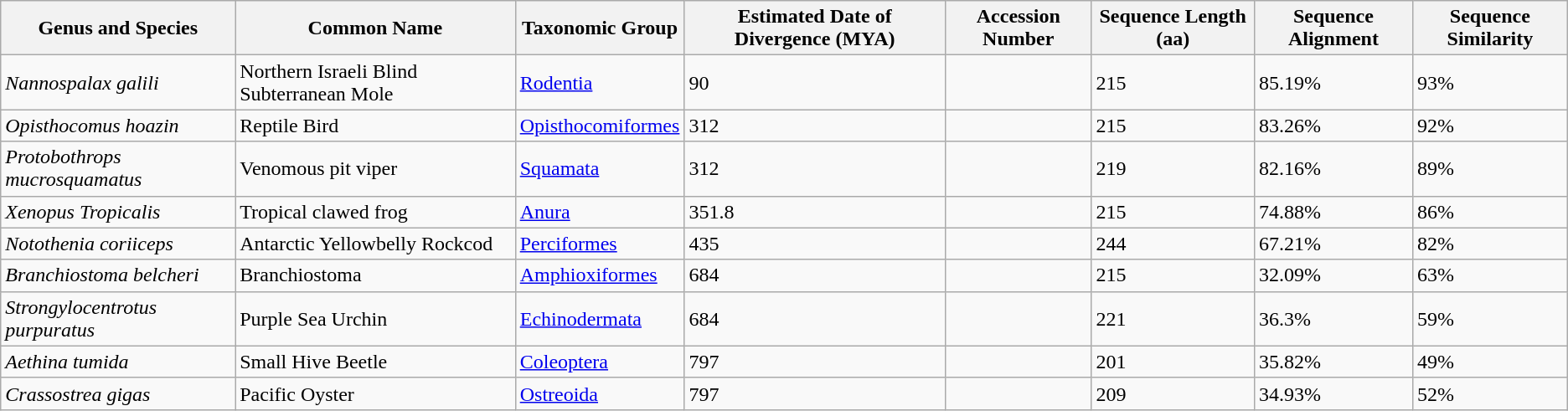<table class="wikitable">
<tr>
<th>Genus and Species</th>
<th>Common Name</th>
<th>Taxonomic Group</th>
<th>Estimated Date of Divergence (MYA)</th>
<th>Accession Number</th>
<th>Sequence Length (aa)</th>
<th>Sequence Alignment</th>
<th>Sequence Similarity</th>
</tr>
<tr>
<td><em>Nannospalax galili</em></td>
<td>Northern Israeli Blind Subterranean Mole</td>
<td><a href='#'>Rodentia</a></td>
<td>90</td>
<td></td>
<td>215</td>
<td>85.19%</td>
<td>93%</td>
</tr>
<tr>
<td><em>Opisthocomus hoazin</em></td>
<td>Reptile Bird</td>
<td><a href='#'>Opisthocomiformes</a></td>
<td>312</td>
<td></td>
<td>215</td>
<td>83.26%</td>
<td>92%</td>
</tr>
<tr>
<td><em>Protobothrops mucrosquamatus</em></td>
<td>Venomous pit viper</td>
<td><a href='#'>Squamata</a></td>
<td>312</td>
<td></td>
<td>219</td>
<td>82.16%</td>
<td>89%</td>
</tr>
<tr>
<td><em>Xenopus Tropicalis</em></td>
<td>Tropical clawed frog</td>
<td><a href='#'>Anura</a></td>
<td>351.8</td>
<td></td>
<td>215</td>
<td>74.88%</td>
<td>86%</td>
</tr>
<tr>
<td><em>Notothenia coriiceps</em></td>
<td>Antarctic Yellowbelly Rockcod</td>
<td><a href='#'>Perciformes</a></td>
<td>435</td>
<td></td>
<td>244</td>
<td>67.21%</td>
<td>82%</td>
</tr>
<tr>
<td><em>Branchiostoma belcheri</em></td>
<td>Branchiostoma</td>
<td><a href='#'>Amphioxiformes</a></td>
<td>684</td>
<td></td>
<td>215</td>
<td>32.09%</td>
<td>63%</td>
</tr>
<tr>
<td><em>Strongylocentrotus purpuratus</em></td>
<td>Purple Sea Urchin</td>
<td><a href='#'>Echinodermata</a></td>
<td>684</td>
<td></td>
<td>221</td>
<td>36.3%</td>
<td>59%</td>
</tr>
<tr>
<td><em>Aethina tumida</em></td>
<td>Small Hive Beetle</td>
<td><a href='#'>Coleoptera </a></td>
<td>797</td>
<td></td>
<td>201</td>
<td>35.82%</td>
<td>49%</td>
</tr>
<tr>
<td><em>Crassostrea gigas</em></td>
<td>Pacific Oyster</td>
<td><a href='#'>Ostreoida</a></td>
<td>797</td>
<td></td>
<td>209</td>
<td>34.93%</td>
<td>52%</td>
</tr>
</table>
